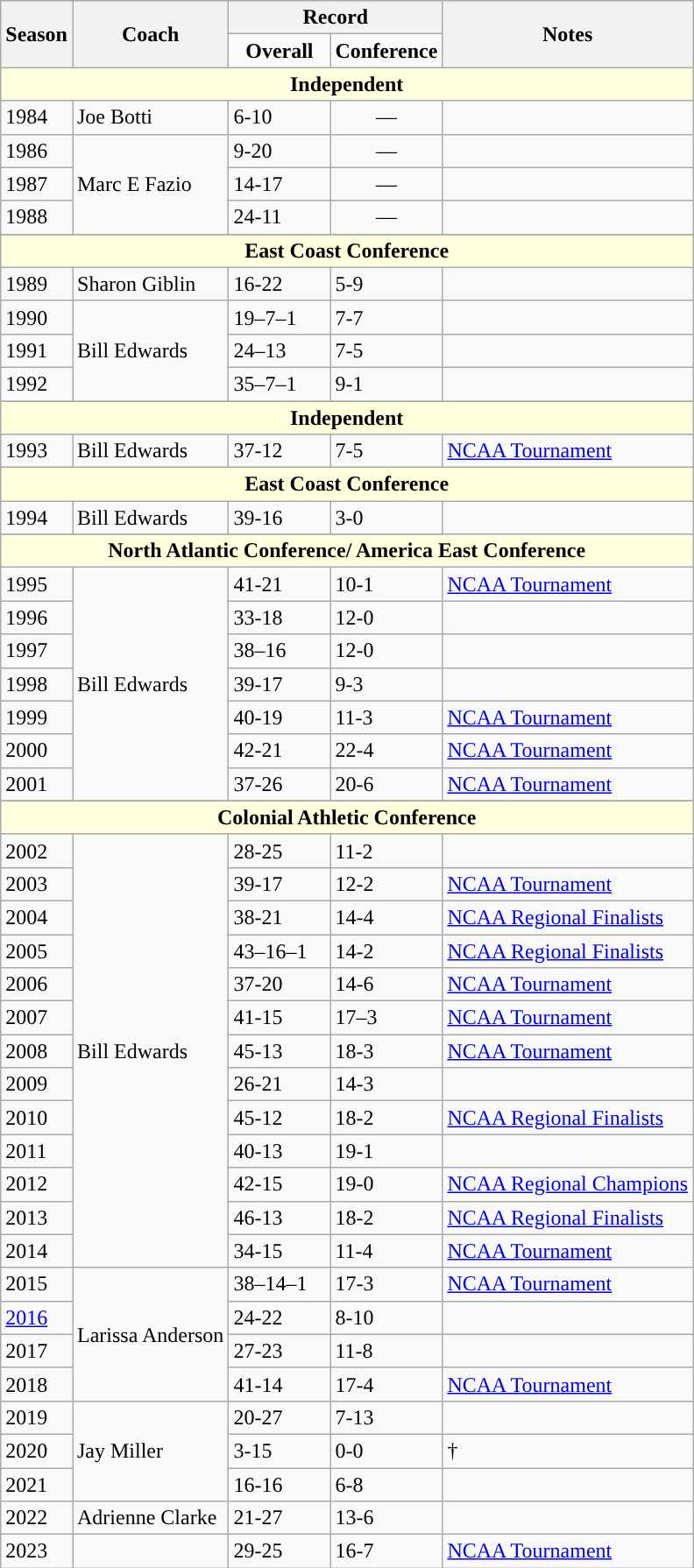<table class="wikitable">
<tr>
<th rowspan="2">Season</th>
<th rowspan="2">Coach</th>
<th colspan="2">Record</th>
<th rowspan="2">Notes</th>
</tr>
<tr>
<td width="70px" align="center"><strong>Overall</strong></td>
<td width="40px" align="center"><strong>Conference</strong></td>
</tr>
<tr style="background: #ffffdd;">
<td colspan="5" style="text-align:center;"><strong>Independent</strong></td>
</tr>
<tr>
<td>1984</td>
<td>Joe Botti</td>
<td>6-10</td>
<td align="center">—</td>
<td></td>
</tr>
<tr>
<td>1986</td>
<td rowspan="3">Marc E Fazio</td>
<td>9-20</td>
<td align="center">—</td>
<td></td>
</tr>
<tr>
<td>1987</td>
<td>14-17</td>
<td align="center">—</td>
<td></td>
</tr>
<tr>
<td>1988</td>
<td>24-11</td>
<td align="center">—</td>
<td></td>
</tr>
<tr>
</tr>
<tr style="background: #ffffdd;">
<td colspan="5" style="text-align:center;"><strong>East Coast Conference</strong></td>
</tr>
<tr>
<td>1989</td>
<td>Sharon Giblin</td>
<td>16-22</td>
<td>5-9</td>
<td></td>
</tr>
<tr>
<td>1990</td>
<td rowspan="3">Bill Edwards</td>
<td>19–7–1</td>
<td>7-7</td>
<td></td>
</tr>
<tr>
<td>1991</td>
<td>24–13</td>
<td>7-5</td>
<td></td>
</tr>
<tr>
<td>1992</td>
<td>35–7–1</td>
<td>9-1</td>
<td></td>
</tr>
<tr>
</tr>
<tr style="background: #ffffdd;">
<td colspan="5" style="text-align:center;"><strong>Independent</strong></td>
</tr>
<tr>
<td>1993</td>
<td>Bill Edwards</td>
<td>37-12</td>
<td>7-5</td>
<td><a href='#'>NCAA Tournament</a></td>
</tr>
<tr style="background: #ffffdd;">
<td colspan="5" style="text-align:center;"><strong>East Coast Conference</strong></td>
</tr>
<tr>
<td>1994</td>
<td>Bill Edwards</td>
<td>39-16</td>
<td>3-0</td>
</tr>
<tr>
</tr>
<tr style="background: #ffffdd;">
<td colspan="5" style="text-align:center;"><strong>North Atlantic Conference/ America East Conference</strong></td>
</tr>
<tr>
<td>1995</td>
<td rowspan="7">Bill Edwards</td>
<td>41-21</td>
<td>10-1</td>
<td><a href='#'>NCAA Tournament</a></td>
</tr>
<tr>
<td>1996</td>
<td>33-18</td>
<td>12-0</td>
<td></td>
</tr>
<tr>
<td>1997</td>
<td>38–16</td>
<td>12-0</td>
<td></td>
</tr>
<tr>
<td>1998</td>
<td>39-17</td>
<td>9-3</td>
<td></td>
</tr>
<tr>
<td>1999</td>
<td>40-19</td>
<td>11-3</td>
<td><a href='#'>NCAA Tournament</a></td>
</tr>
<tr>
<td>2000</td>
<td>42-21</td>
<td>22-4</td>
<td><a href='#'>NCAA Tournament</a></td>
</tr>
<tr>
<td>2001</td>
<td>37-26</td>
<td>20-6</td>
<td><a href='#'>NCAA Tournament</a></td>
</tr>
<tr>
</tr>
<tr style="background: #ffffdd;">
<td colspan="5" style="text-align:center;"><strong>Colonial Athletic Conference</strong></td>
</tr>
<tr>
<td>2002</td>
<td rowspan="13">Bill Edwards</td>
<td>28-25</td>
<td>11-2</td>
<td></td>
</tr>
<tr>
<td>2003</td>
<td>39-17</td>
<td>12-2</td>
<td><a href='#'>NCAA Tournament</a></td>
</tr>
<tr>
<td>2004</td>
<td>38-21</td>
<td>14-4</td>
<td><a href='#'>NCAA Regional Finalists</a></td>
</tr>
<tr>
<td>2005</td>
<td>43–16–1</td>
<td>14-2</td>
<td><a href='#'>NCAA Regional Finalists</a></td>
</tr>
<tr>
<td>2006</td>
<td>37-20</td>
<td>14-6</td>
<td><a href='#'>NCAA Tournament</a></td>
</tr>
<tr>
<td>2007</td>
<td>41-15</td>
<td>17–3</td>
<td><a href='#'>NCAA Tournament</a></td>
</tr>
<tr>
<td>2008</td>
<td>45-13</td>
<td>18-3</td>
<td><a href='#'>NCAA Tournament</a></td>
</tr>
<tr>
<td>2009</td>
<td>26-21</td>
<td>14-3</td>
<td></td>
</tr>
<tr>
<td>2010</td>
<td>45-12</td>
<td>18-2</td>
<td><a href='#'>NCAA Regional Finalists</a></td>
</tr>
<tr>
<td>2011</td>
<td>40-13</td>
<td>19-1</td>
<td></td>
</tr>
<tr>
<td>2012</td>
<td>42-15</td>
<td>19-0</td>
<td><a href='#'>NCAA Regional Champions</a></td>
</tr>
<tr>
<td>2013</td>
<td>46-13</td>
<td>18-2</td>
<td><a href='#'>NCAA Regional Finalists</a></td>
</tr>
<tr>
<td>2014</td>
<td>34-15</td>
<td>11-4</td>
<td><a href='#'>NCAA Tournament</a></td>
</tr>
<tr>
<td>2015</td>
<td rowspan="4">Larissa Anderson</td>
<td>38–14–1</td>
<td>17-3</td>
<td><a href='#'>NCAA Tournament</a></td>
</tr>
<tr>
<td><a href='#'>2016</a></td>
<td>24-22</td>
<td>8-10</td>
<td></td>
</tr>
<tr>
<td>2017</td>
<td>27-23</td>
<td>11-8</td>
<td></td>
</tr>
<tr>
<td>2018</td>
<td>41-14</td>
<td>17-4</td>
<td><a href='#'>NCAA Tournament</a></td>
</tr>
<tr>
<td>2019</td>
<td rowspan="3”">Jay Miller</td>
<td>20-27</td>
<td>7-13</td>
<td></td>
</tr>
<tr>
<td>2020</td>
<td>3-15</td>
<td>0-0</td>
<td>†</td>
</tr>
<tr>
<td>2021</td>
<td>16-16</td>
<td>6-8</td>
<td></td>
</tr>
<tr>
<td>2022</td>
<td rowspan=“2”>Adrienne Clarke</td>
<td>21-27</td>
<td>13-6</td>
<td></td>
</tr>
<tr>
<td>2023</td>
<td></td>
<td>29-25</td>
<td>16-7</td>
<td><a href='#'>NCAA Tournament</a></td>
</tr>
</table>
